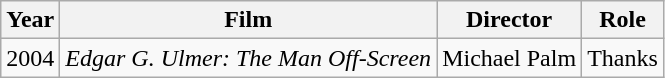<table class="wikitable">
<tr>
<th>Year</th>
<th>Film</th>
<th>Director</th>
<th>Role</th>
</tr>
<tr>
<td>2004</td>
<td><em>Edgar G. Ulmer: The Man Off-Screen</em></td>
<td>Michael Palm</td>
<td>Thanks</td>
</tr>
</table>
